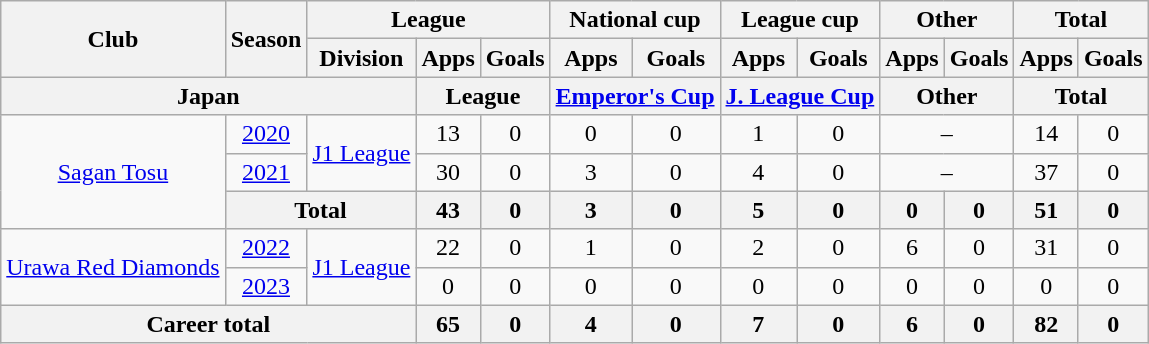<table class="wikitable" style="text-align:center">
<tr>
<th rowspan=2>Club</th>
<th rowspan=2>Season</th>
<th colspan=3>League</th>
<th colspan=2>National cup</th>
<th colspan=2>League cup</th>
<th colspan=2>Other</th>
<th colspan=2>Total</th>
</tr>
<tr>
<th>Division</th>
<th>Apps</th>
<th>Goals</th>
<th>Apps</th>
<th>Goals</th>
<th>Apps</th>
<th>Goals</th>
<th>Apps</th>
<th>Goals</th>
<th>Apps</th>
<th>Goals</th>
</tr>
<tr>
<th colspan=3>Japan</th>
<th colspan=2>League</th>
<th colspan=2><a href='#'>Emperor's Cup</a></th>
<th colspan=2><a href='#'>J. League Cup</a></th>
<th colspan=2>Other</th>
<th colspan=2>Total</th>
</tr>
<tr>
<td rowspan="3"><a href='#'>Sagan Tosu</a></td>
<td><a href='#'>2020</a></td>
<td rowspan="2"><a href='#'>J1 League</a></td>
<td>13</td>
<td>0</td>
<td>0</td>
<td>0</td>
<td>1</td>
<td>0</td>
<td colspan="2">–</td>
<td>14</td>
<td>0</td>
</tr>
<tr>
<td><a href='#'>2021</a></td>
<td>30</td>
<td>0</td>
<td>3</td>
<td>0</td>
<td>4</td>
<td>0</td>
<td colspan="2">–</td>
<td>37</td>
<td>0</td>
</tr>
<tr>
<th colspan="2">Total</th>
<th>43</th>
<th>0</th>
<th>3</th>
<th>0</th>
<th>5</th>
<th>0</th>
<th>0</th>
<th>0</th>
<th>51</th>
<th>0</th>
</tr>
<tr>
<td rowspan="2"><a href='#'>Urawa Red Diamonds</a></td>
<td><a href='#'>2022</a></td>
<td rowspan="2"><a href='#'>J1 League</a></td>
<td>22</td>
<td>0</td>
<td>1</td>
<td>0</td>
<td>2</td>
<td>0</td>
<td>6</td>
<td>0</td>
<td>31</td>
<td>0</td>
</tr>
<tr>
<td><a href='#'>2023</a></td>
<td>0</td>
<td>0</td>
<td>0</td>
<td>0</td>
<td>0</td>
<td>0</td>
<td>0</td>
<td>0</td>
<td>0</td>
<td>0</td>
</tr>
<tr>
<th colspan=3>Career total</th>
<th>65</th>
<th>0</th>
<th>4</th>
<th>0</th>
<th>7</th>
<th>0</th>
<th>6</th>
<th>0</th>
<th>82</th>
<th>0</th>
</tr>
</table>
